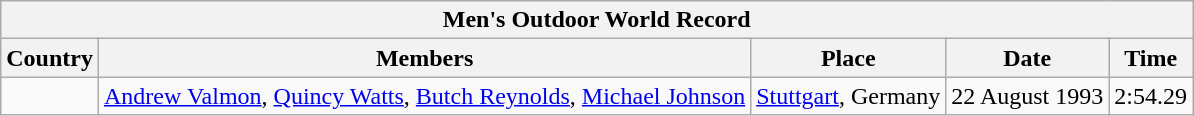<table class=wikitable>
<tr>
<th colspan=5>Men's Outdoor World Record</th>
</tr>
<tr>
<th>Country</th>
<th>Members</th>
<th>Place</th>
<th>Date</th>
<th>Time</th>
</tr>
<tr>
<td></td>
<td><a href='#'>Andrew Valmon</a>, <a href='#'>Quincy Watts</a>, <a href='#'>Butch Reynolds</a>, <a href='#'>Michael Johnson</a></td>
<td><a href='#'>Stuttgart</a>, Germany</td>
<td>22 August 1993</td>
<td>2:54.29</td>
</tr>
</table>
